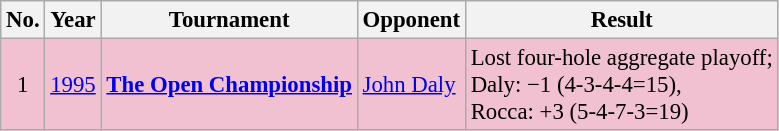<table class="wikitable" style="font-size:95%;">
<tr>
<th>No.</th>
<th>Year</th>
<th>Tournament</th>
<th>Opponent</th>
<th>Result</th>
</tr>
<tr style="background:#F2C1D1;">
<td align=center>1</td>
<td><a href='#'>1995</a></td>
<td><strong><a href='#'>The Open Championship</a></strong></td>
<td> <a href='#'>John Daly</a></td>
<td>Lost four-hole aggregate playoff;<br>Daly: −1 (4-3-4-4=15),<br>Rocca: +3 (5-4-7-3=19)</td>
</tr>
</table>
